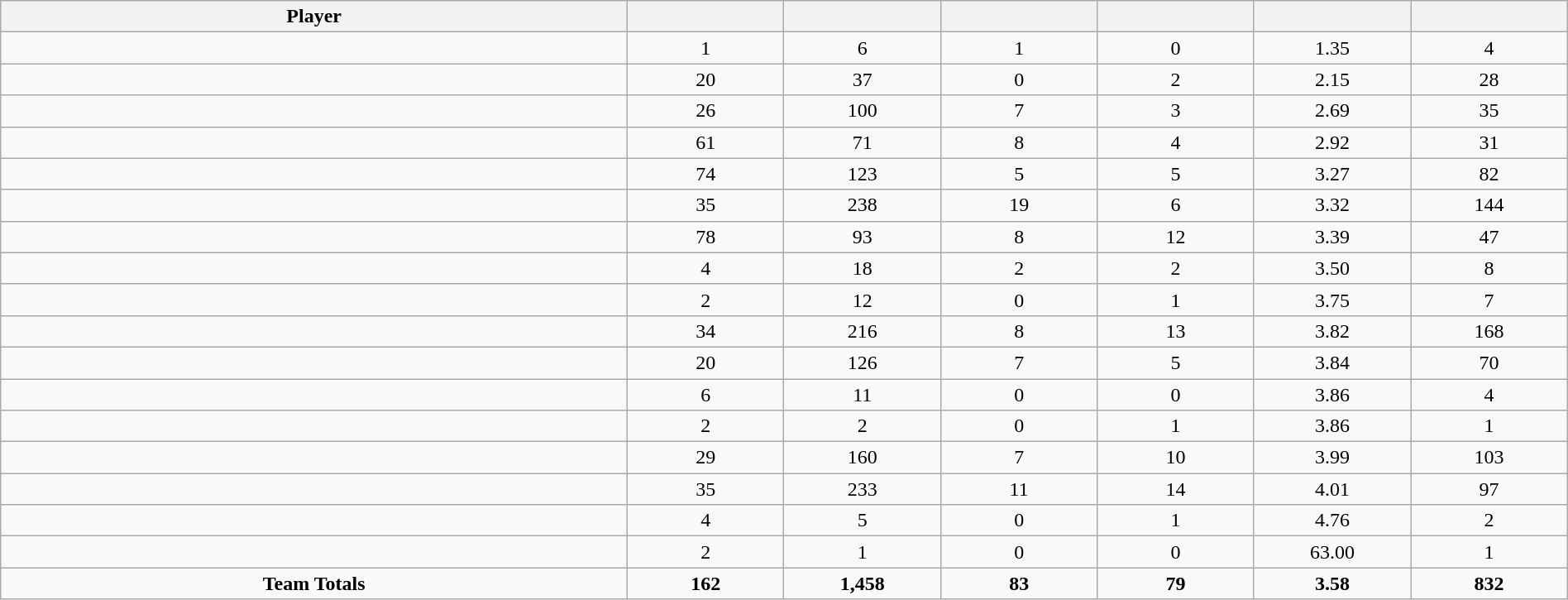<table class="wikitable sortable" style="text-align:center;" width="100%">
<tr>
<th width="40%">Player</th>
<th width="10%"></th>
<th width="10%" data-sort-type="number"></th>
<th width="10%"></th>
<th width="10%"></th>
<th width="10%"></th>
<th width="10%"></th>
</tr>
<tr>
<td></td>
<td>1</td>
<td>6</td>
<td>1</td>
<td>0</td>
<td>1.35</td>
<td>4</td>
</tr>
<tr>
<td></td>
<td>20</td>
<td>37</td>
<td>0</td>
<td>2</td>
<td>2.15</td>
<td>28</td>
</tr>
<tr>
<td></td>
<td>26</td>
<td>100</td>
<td>7</td>
<td>3</td>
<td>2.69</td>
<td>35</td>
</tr>
<tr>
<td></td>
<td>61</td>
<td>71</td>
<td>8</td>
<td>4</td>
<td>2.92</td>
<td>31</td>
</tr>
<tr>
<td></td>
<td>74</td>
<td>123</td>
<td>5</td>
<td>5</td>
<td>3.27</td>
<td>82</td>
</tr>
<tr>
<td></td>
<td>35</td>
<td>238</td>
<td>19</td>
<td>6</td>
<td>3.32</td>
<td>144</td>
</tr>
<tr>
<td></td>
<td>78</td>
<td>93</td>
<td>8</td>
<td>12</td>
<td>3.39</td>
<td>47</td>
</tr>
<tr>
<td></td>
<td>4</td>
<td>18</td>
<td>2</td>
<td>2</td>
<td>3.50</td>
<td>8</td>
</tr>
<tr>
<td></td>
<td>2</td>
<td>12</td>
<td>0</td>
<td>1</td>
<td>3.75</td>
<td>7</td>
</tr>
<tr>
<td></td>
<td>34</td>
<td>216</td>
<td>8</td>
<td>13</td>
<td>3.82</td>
<td>168</td>
</tr>
<tr>
<td></td>
<td>20</td>
<td>126</td>
<td>7</td>
<td>5</td>
<td>3.84</td>
<td>70</td>
</tr>
<tr>
<td></td>
<td>6</td>
<td>11</td>
<td>0</td>
<td>0</td>
<td>3.86</td>
<td>4</td>
</tr>
<tr>
<td></td>
<td>2</td>
<td>2</td>
<td>0</td>
<td>1</td>
<td>3.86</td>
<td>1</td>
</tr>
<tr>
<td></td>
<td>29</td>
<td>160</td>
<td>7</td>
<td>10</td>
<td>3.99</td>
<td>103</td>
</tr>
<tr>
<td></td>
<td>35</td>
<td>233</td>
<td>11</td>
<td>14</td>
<td>4.01</td>
<td>97</td>
</tr>
<tr>
<td></td>
<td>4</td>
<td>5</td>
<td>0</td>
<td>1</td>
<td>4.76</td>
<td>2</td>
</tr>
<tr>
<td></td>
<td>2</td>
<td>1</td>
<td>0</td>
<td>0</td>
<td>63.00</td>
<td>1</td>
</tr>
<tr>
<td><strong>Team Totals</strong></td>
<td><strong>162</strong></td>
<td><strong>1,458</strong></td>
<td><strong>83</strong></td>
<td><strong>79</strong></td>
<td><strong>3.58</strong></td>
<td><strong>832</strong></td>
</tr>
</table>
